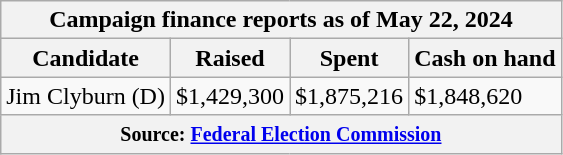<table class="wikitable sortable">
<tr>
<th colspan=4>Campaign finance reports as of May 22, 2024</th>
</tr>
<tr style="text-align:center;">
<th>Candidate</th>
<th>Raised</th>
<th>Spent</th>
<th>Cash on hand</th>
</tr>
<tr>
<td>Jim Clyburn (D)</td>
<td>$1,429,300</td>
<td>$1,875,216</td>
<td>$1,848,620</td>
</tr>
<tr>
<th colspan="4"><small>Source: <a href='#'>Federal Election Commission</a></small></th>
</tr>
</table>
